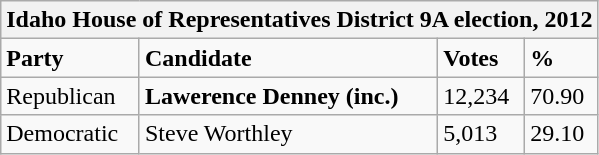<table class="wikitable">
<tr>
<th colspan="4">Idaho House of Representatives District 9A election, 2012</th>
</tr>
<tr>
<td><strong>Party</strong></td>
<td><strong>Candidate</strong></td>
<td><strong>Votes</strong></td>
<td><strong>%</strong></td>
</tr>
<tr>
<td>Republican</td>
<td><strong>Lawerence Denney (inc.)</strong></td>
<td>12,234</td>
<td>70.90</td>
</tr>
<tr>
<td>Democratic</td>
<td>Steve Worthley</td>
<td>5,013</td>
<td>29.10</td>
</tr>
</table>
